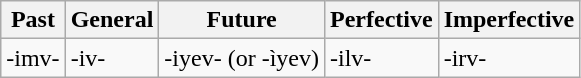<table class="wikitable">
<tr>
<th>Past</th>
<th>General</th>
<th>Future</th>
<th>Perfective</th>
<th>Imperfective</th>
</tr>
<tr>
<td>-imv-</td>
<td>-iv-</td>
<td>-iyev- (or -ìyev)</td>
<td>-ilv-</td>
<td>-irv-</td>
</tr>
</table>
